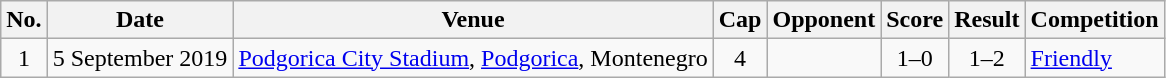<table class="wikitable sortable">
<tr>
<th scope="col">No.</th>
<th scope="col">Date</th>
<th scope="col">Venue</th>
<th scope="col">Cap</th>
<th scope="col">Opponent</th>
<th scope="col">Score</th>
<th scope="col">Result</th>
<th scope="col">Competition</th>
</tr>
<tr>
<td align="center">1</td>
<td>5 September 2019</td>
<td><a href='#'>Podgorica City Stadium</a>, <a href='#'>Podgorica</a>, Montenegro</td>
<td align="center">4</td>
<td></td>
<td align="center">1–0</td>
<td align="center">1–2</td>
<td><a href='#'>Friendly</a></td>
</tr>
</table>
